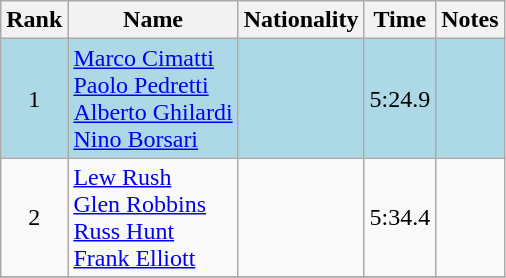<table class="wikitable sortable" style="text-align:center">
<tr>
<th>Rank</th>
<th>Name</th>
<th>Nationality</th>
<th>Time</th>
<th>Notes</th>
</tr>
<tr bgcolor=lightblue>
<td>1</td>
<td align=left><a href='#'>Marco Cimatti</a><br><a href='#'>Paolo Pedretti</a><br><a href='#'>Alberto Ghilardi</a><br><a href='#'>Nino Borsari</a></td>
<td align=left></td>
<td>5:24.9</td>
<td></td>
</tr>
<tr>
<td>2</td>
<td align=left><a href='#'>Lew Rush</a><br><a href='#'>Glen Robbins</a><br><a href='#'>Russ Hunt</a><br><a href='#'>Frank Elliott</a></td>
<td align=left></td>
<td>5:34.4</td>
<td></td>
</tr>
<tr>
</tr>
</table>
